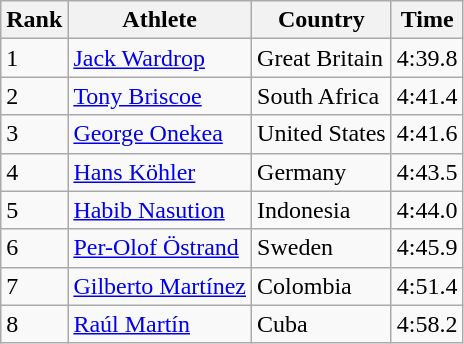<table class="wikitable">
<tr>
<th>Rank</th>
<th>Athlete</th>
<th>Country</th>
<th>Time</th>
</tr>
<tr>
<td>1</td>
<td><a href='#'>Jack Wardrop</a></td>
<td>Great Britain</td>
<td>4:39.8</td>
</tr>
<tr>
<td>2</td>
<td><a href='#'>Tony Briscoe</a></td>
<td>South Africa</td>
<td>4:41.4</td>
</tr>
<tr>
<td>3</td>
<td><a href='#'>George Onekea</a></td>
<td>United States</td>
<td>4:41.6</td>
</tr>
<tr>
<td>4</td>
<td><a href='#'>Hans Köhler</a></td>
<td>Germany</td>
<td>4:43.5</td>
</tr>
<tr>
<td>5</td>
<td><a href='#'>Habib Nasution</a></td>
<td>Indonesia</td>
<td>4:44.0</td>
</tr>
<tr>
<td>6</td>
<td><a href='#'>Per-Olof Östrand</a></td>
<td>Sweden</td>
<td>4:45.9</td>
</tr>
<tr>
<td>7</td>
<td><a href='#'>Gilberto Martínez</a></td>
<td>Colombia</td>
<td>4:51.4</td>
</tr>
<tr>
<td>8</td>
<td><a href='#'>Raúl Martín</a></td>
<td>Cuba</td>
<td>4:58.2</td>
</tr>
</table>
